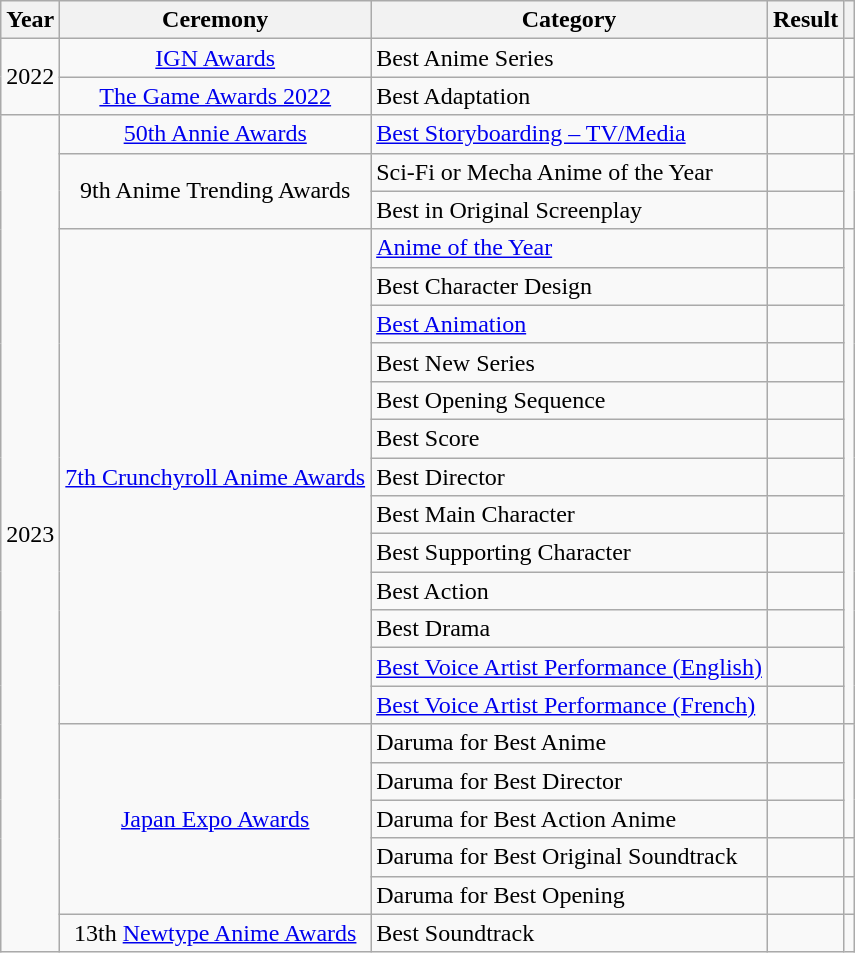<table class="wikitable">
<tr>
<th>Year</th>
<th>Ceremony</th>
<th>Category</th>
<th>Result</th>
<th></th>
</tr>
<tr>
<td rowspan="2" align="center">2022</td>
<td align="center"><a href='#'>IGN Awards</a></td>
<td>Best Anime Series</td>
<td></td>
<td style="text-align:center;"></td>
</tr>
<tr>
<td align="center"><a href='#'>The Game Awards 2022</a></td>
<td>Best Adaptation</td>
<td></td>
<td style="text-align:center;"></td>
</tr>
<tr>
<td rowspan="22" align="center">2023</td>
<td align="center"><a href='#'>50th Annie Awards</a></td>
<td><a href='#'>Best Storyboarding – TV/Media</a> </td>
<td></td>
<td style="text-align:center;"></td>
</tr>
<tr>
<td rowspan="2" align="center">9th Anime Trending Awards</td>
<td>Sci-Fi or Mecha Anime of the Year</td>
<td></td>
<td rowspan="2" style="text-align:center;"></td>
</tr>
<tr>
<td>Best in Original Screenplay </td>
<td></td>
</tr>
<tr>
<td rowspan="13" align="center"><a href='#'>7th Crunchyroll Anime Awards</a></td>
<td><a href='#'>Anime of the Year</a></td>
<td></td>
<td rowspan="13" style="text-align:center;"></td>
</tr>
<tr>
<td>Best Character Design </td>
<td></td>
</tr>
<tr>
<td><a href='#'>Best Animation</a></td>
<td></td>
</tr>
<tr>
<td>Best New Series</td>
<td></td>
</tr>
<tr>
<td>Best Opening Sequence </td>
<td></td>
</tr>
<tr>
<td>Best Score </td>
<td></td>
</tr>
<tr>
<td>Best Director </td>
<td></td>
</tr>
<tr>
<td>Best Main Character </td>
<td></td>
</tr>
<tr>
<td>Best Supporting Character </td>
<td></td>
</tr>
<tr>
<td>Best Action</td>
<td></td>
</tr>
<tr>
<td>Best Drama</td>
<td></td>
</tr>
<tr>
<td><a href='#'>Best Voice Artist Performance (English)</a> </td>
<td></td>
</tr>
<tr>
<td><a href='#'>Best Voice Artist Performance (French)</a> </td>
<td></td>
</tr>
<tr>
<td rowspan="5" align="center"><a href='#'>Japan Expo Awards</a></td>
<td>Daruma for Best Anime</td>
<td></td>
<td rowspan="3" style="text-align:center;"></td>
</tr>
<tr>
<td>Daruma for Best Director</td>
<td></td>
</tr>
<tr>
<td>Daruma for Best Action Anime</td>
<td></td>
</tr>
<tr>
<td>Daruma for Best Original Soundtrack</td>
<td></td>
<td style="text-align:center;"></td>
</tr>
<tr>
<td>Daruma for Best Opening </td>
<td></td>
<td style="text-align:center;"></td>
</tr>
<tr>
<td align="center">13th <a href='#'>Newtype Anime Awards</a></td>
<td>Best Soundtrack </td>
<td></td>
<td style="text-align:center;"></td>
</tr>
</table>
